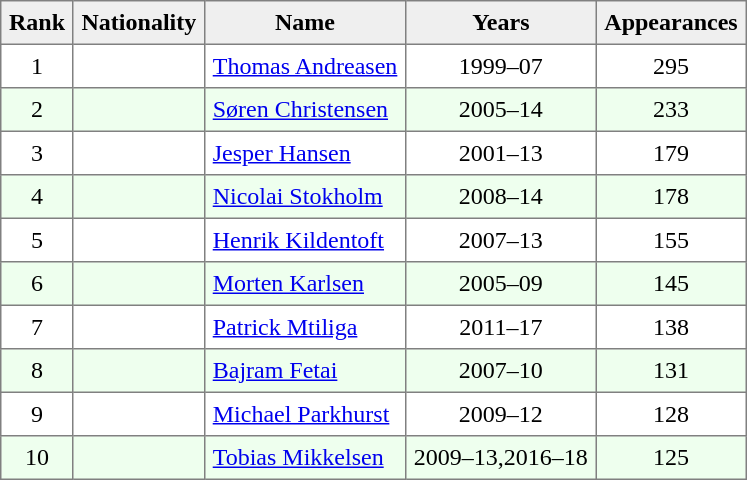<table style=border-collapse:collapse border=1 cellspacing=0 cellpadding=5>
<tr align=center bgcolor=#efefef>
<th>Rank</th>
<th>Nationality</th>
<th>Name</th>
<th>Years</th>
<th>Appearances</th>
</tr>
<tr align=center>
<td>1</td>
<td></td>
<td align=left><a href='#'>Thomas Andreasen</a></td>
<td>1999–07</td>
<td>295</td>
</tr>
<tr align=center bgcolor=eeffee>
<td>2</td>
<td></td>
<td align=left><a href='#'>Søren Christensen</a></td>
<td>2005–14</td>
<td>233</td>
</tr>
<tr align=center>
<td>3</td>
<td></td>
<td align=left><a href='#'>Jesper Hansen</a></td>
<td>2001–13</td>
<td>179</td>
</tr>
<tr align=center bgcolor=eeffee>
<td>4</td>
<td></td>
<td align=left><a href='#'>Nicolai Stokholm</a></td>
<td>2008–14</td>
<td>178</td>
</tr>
<tr align=center>
<td>5</td>
<td></td>
<td align=left><a href='#'>Henrik Kildentoft</a></td>
<td>2007–13</td>
<td>155</td>
</tr>
<tr align=center bgcolor=eeffee>
<td>6</td>
<td></td>
<td align=left><a href='#'>Morten Karlsen</a></td>
<td>2005–09</td>
<td>145</td>
</tr>
<tr align=center>
<td>7</td>
<td></td>
<td align=left><a href='#'>Patrick Mtiliga</a></td>
<td>2011–17</td>
<td>138</td>
</tr>
<tr align=center bgcolor=eeffee>
<td>8</td>
<td></td>
<td align=left><a href='#'>Bajram Fetai</a></td>
<td>2007–10</td>
<td>131</td>
</tr>
<tr align=center>
<td>9</td>
<td></td>
<td align=left><a href='#'>Michael Parkhurst</a></td>
<td>2009–12</td>
<td>128</td>
</tr>
<tr align=center bgcolor=eeffee>
<td>10</td>
<td></td>
<td align=left><a href='#'>Tobias Mikkelsen</a></td>
<td>2009–13,2016–18</td>
<td>125</td>
</tr>
</table>
